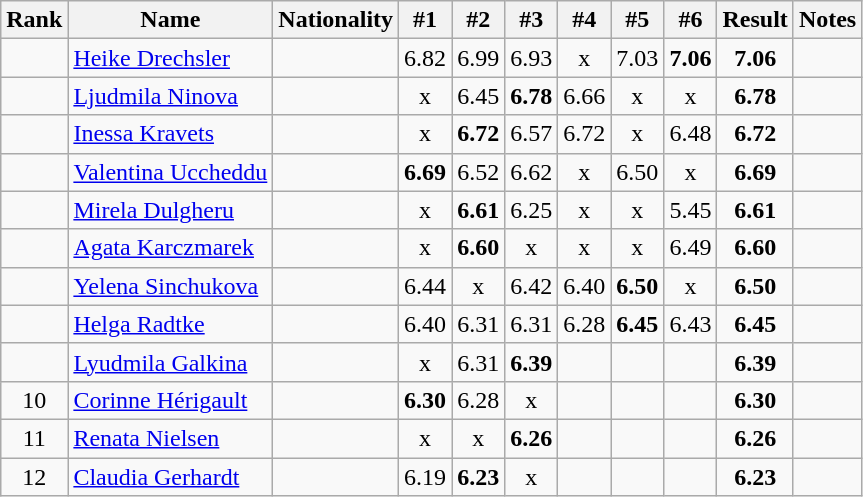<table class="wikitable sortable" style="text-align:center">
<tr>
<th>Rank</th>
<th>Name</th>
<th>Nationality</th>
<th>#1</th>
<th>#2</th>
<th>#3</th>
<th>#4</th>
<th>#5</th>
<th>#6</th>
<th>Result</th>
<th>Notes</th>
</tr>
<tr>
<td></td>
<td align="left"><a href='#'>Heike Drechsler</a></td>
<td align=left></td>
<td>6.82</td>
<td>6.99</td>
<td>6.93</td>
<td>x</td>
<td>7.03</td>
<td><strong>7.06</strong></td>
<td><strong>7.06</strong></td>
<td></td>
</tr>
<tr>
<td></td>
<td align="left"><a href='#'>Ljudmila Ninova</a></td>
<td align=left></td>
<td>x</td>
<td>6.45</td>
<td><strong>6.78</strong></td>
<td>6.66</td>
<td>x</td>
<td>x</td>
<td><strong>6.78</strong></td>
<td></td>
</tr>
<tr>
<td></td>
<td align="left"><a href='#'>Inessa Kravets</a></td>
<td align=left></td>
<td>x</td>
<td><strong>6.72</strong></td>
<td>6.57</td>
<td>6.72</td>
<td>x</td>
<td>6.48</td>
<td><strong>6.72</strong></td>
<td></td>
</tr>
<tr>
<td></td>
<td align="left"><a href='#'>Valentina Uccheddu</a></td>
<td align=left></td>
<td><strong>6.69</strong></td>
<td>6.52</td>
<td>6.62</td>
<td>x</td>
<td>6.50</td>
<td>x</td>
<td><strong>6.69</strong></td>
<td></td>
</tr>
<tr>
<td></td>
<td align="left"><a href='#'>Mirela Dulgheru</a></td>
<td align=left></td>
<td>x</td>
<td><strong>6.61</strong></td>
<td>6.25</td>
<td>x</td>
<td>x</td>
<td>5.45</td>
<td><strong>6.61</strong></td>
<td></td>
</tr>
<tr>
<td></td>
<td align="left"><a href='#'>Agata Karczmarek</a></td>
<td align=left></td>
<td>x</td>
<td><strong>6.60</strong></td>
<td>x</td>
<td>x</td>
<td>x</td>
<td>6.49</td>
<td><strong>6.60</strong></td>
<td></td>
</tr>
<tr>
<td></td>
<td align="left"><a href='#'>Yelena Sinchukova</a></td>
<td align=left></td>
<td>6.44</td>
<td>x</td>
<td>6.42</td>
<td>6.40</td>
<td><strong>6.50</strong></td>
<td>x</td>
<td><strong>6.50</strong></td>
<td></td>
</tr>
<tr>
<td></td>
<td align="left"><a href='#'>Helga Radtke</a></td>
<td align=left></td>
<td>6.40</td>
<td>6.31</td>
<td>6.31</td>
<td>6.28</td>
<td><strong>6.45</strong></td>
<td>6.43</td>
<td><strong>6.45</strong></td>
<td></td>
</tr>
<tr>
<td></td>
<td align="left"><a href='#'>Lyudmila Galkina</a></td>
<td align=left></td>
<td>x</td>
<td>6.31</td>
<td><strong>6.39</strong></td>
<td></td>
<td></td>
<td></td>
<td><strong>6.39</strong></td>
<td></td>
</tr>
<tr>
<td>10</td>
<td align="left"><a href='#'>Corinne Hérigault</a></td>
<td align=left></td>
<td><strong>6.30</strong></td>
<td>6.28</td>
<td>x</td>
<td></td>
<td></td>
<td></td>
<td><strong>6.30</strong></td>
<td></td>
</tr>
<tr>
<td>11</td>
<td align="left"><a href='#'>Renata Nielsen</a></td>
<td align=left></td>
<td>x</td>
<td>x</td>
<td><strong>6.26</strong></td>
<td></td>
<td></td>
<td></td>
<td><strong>6.26</strong></td>
<td></td>
</tr>
<tr>
<td>12</td>
<td align="left"><a href='#'>Claudia Gerhardt</a></td>
<td align=left></td>
<td>6.19</td>
<td><strong>6.23</strong></td>
<td>x</td>
<td></td>
<td></td>
<td></td>
<td><strong>6.23</strong></td>
<td></td>
</tr>
</table>
